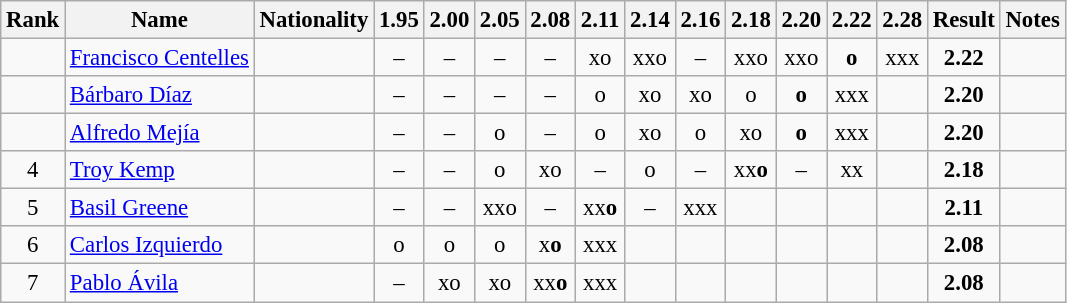<table class="wikitable sortable" style="text-align:center;font-size:95%">
<tr>
<th>Rank</th>
<th>Name</th>
<th>Nationality</th>
<th>1.95</th>
<th>2.00</th>
<th>2.05</th>
<th>2.08</th>
<th>2.11</th>
<th>2.14</th>
<th>2.16</th>
<th>2.18</th>
<th>2.20</th>
<th>2.22</th>
<th>2.28</th>
<th>Result</th>
<th>Notes</th>
</tr>
<tr>
<td></td>
<td align=left><a href='#'>Francisco Centelles</a></td>
<td align=left></td>
<td>–</td>
<td>–</td>
<td>–</td>
<td>–</td>
<td>xo</td>
<td>xxo</td>
<td>–</td>
<td>xxo</td>
<td>xxo</td>
<td><strong>o</strong></td>
<td>xxx</td>
<td><strong>2.22</strong></td>
<td></td>
</tr>
<tr>
<td></td>
<td align=left><a href='#'>Bárbaro Díaz</a></td>
<td align=left></td>
<td>–</td>
<td>–</td>
<td>–</td>
<td>–</td>
<td>o</td>
<td>xo</td>
<td>xo</td>
<td>o</td>
<td><strong>o</strong></td>
<td>xxx</td>
<td></td>
<td><strong>2.20</strong></td>
<td></td>
</tr>
<tr>
<td></td>
<td align=left><a href='#'>Alfredo Mejía</a></td>
<td align=left></td>
<td>–</td>
<td>–</td>
<td>o</td>
<td>–</td>
<td>o</td>
<td>xo</td>
<td>o</td>
<td>xo</td>
<td><strong>o</strong></td>
<td>xxx</td>
<td></td>
<td><strong>2.20</strong></td>
<td></td>
</tr>
<tr>
<td>4</td>
<td align=left><a href='#'>Troy Kemp</a></td>
<td align=left></td>
<td>–</td>
<td>–</td>
<td>o</td>
<td>xo</td>
<td>–</td>
<td>o</td>
<td>–</td>
<td>xx<strong>o</strong></td>
<td>–</td>
<td>xx</td>
<td></td>
<td><strong>2.18</strong></td>
<td></td>
</tr>
<tr>
<td>5</td>
<td align=left><a href='#'>Basil Greene</a></td>
<td align=left></td>
<td>–</td>
<td>–</td>
<td>xxo</td>
<td>–</td>
<td>xx<strong>o</strong></td>
<td>–</td>
<td>xxx</td>
<td></td>
<td></td>
<td></td>
<td></td>
<td><strong>2.11</strong></td>
<td></td>
</tr>
<tr>
<td>6</td>
<td align=left><a href='#'>Carlos Izquierdo</a></td>
<td align=left></td>
<td>o</td>
<td>o</td>
<td>o</td>
<td>x<strong>o</strong></td>
<td>xxx</td>
<td></td>
<td></td>
<td></td>
<td></td>
<td></td>
<td></td>
<td><strong>2.08</strong></td>
<td></td>
</tr>
<tr>
<td>7</td>
<td align=left><a href='#'>Pablo Ávila</a></td>
<td align=left></td>
<td>–</td>
<td>xo</td>
<td>xo</td>
<td>xx<strong>o</strong></td>
<td>xxx</td>
<td></td>
<td></td>
<td></td>
<td></td>
<td></td>
<td></td>
<td><strong>2.08</strong></td>
<td></td>
</tr>
</table>
